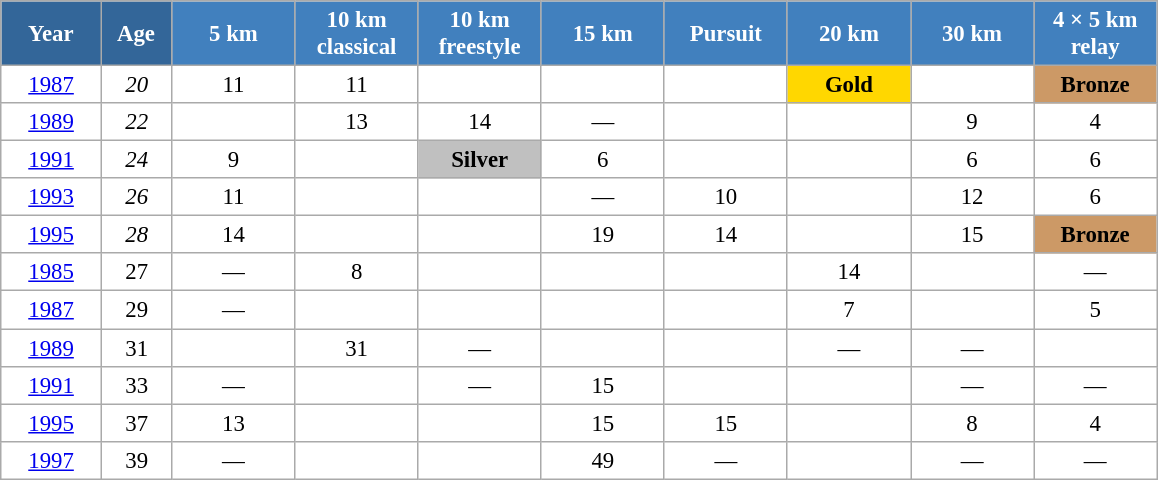<table class="wikitable" style="font-size:95%; text-align:center; border:grey solid 1px; border-collapse:collapse; background:#ffffff;">
<tr>
<th style="background-color:#369; color:white; width:60px;"> Year </th>
<th style="background-color:#369; color:white; width:40px;"> Age </th>
<th style="background-color:#4180be; color:white; width:75px;"> 5 km </th>
<th style="background-color:#4180be; color:white; width:75px;"> 10 km <br> classical </th>
<th style="background-color:#4180be; color:white; width:75px;"> 10 km <br> freestyle </th>
<th style="background-color:#4180be; color:white; width:75px;"> 15 km </th>
<th style="background-color:#4180be; color:white; width:75px;"> Pursuit </th>
<th style="background-color:#4180be; color:white; width:75px;"> 20 km </th>
<th style="background-color:#4180be; color:white; width:75px;"> 30 km </th>
<th style="background-color:#4180be; color:white; width:75px;"> 4 × 5 km <br> relay </th>
</tr>
<tr>
<td><a href='#'>1987</a></td>
<td><em>20</em></td>
<td>11</td>
<td>11</td>
<td></td>
<td></td>
<td></td>
<td style="background:gold;"><strong>Gold</strong></td>
<td></td>
<td bgcolor="cc9966"><strong>Bronze</strong></td>
</tr>
<tr>
<td><a href='#'>1989</a></td>
<td><em>22</em></td>
<td></td>
<td>13</td>
<td>14</td>
<td>—</td>
<td></td>
<td></td>
<td>9</td>
<td>4</td>
</tr>
<tr>
<td><a href='#'>1991</a></td>
<td><em>24</em></td>
<td>9</td>
<td></td>
<td style="background:silver;"><strong>Silver</strong></td>
<td>6</td>
<td></td>
<td></td>
<td>6</td>
<td>6</td>
</tr>
<tr>
<td><a href='#'>1993</a></td>
<td><em>26</em></td>
<td>11</td>
<td></td>
<td></td>
<td>—</td>
<td>10</td>
<td></td>
<td>12</td>
<td>6</td>
</tr>
<tr>
<td><a href='#'>1995</a></td>
<td><em>28</em></td>
<td>14</td>
<td></td>
<td></td>
<td>19</td>
<td>14</td>
<td></td>
<td>15</td>
<td bgcolor="cc9966"><strong>Bronze</strong></td>
</tr>
<tr>
<td><a href='#'>1985</a></td>
<td>27</td>
<td>—</td>
<td>8</td>
<td></td>
<td></td>
<td></td>
<td>14</td>
<td></td>
<td>—</td>
</tr>
<tr>
<td><a href='#'>1987</a></td>
<td>29</td>
<td>—</td>
<td 15></td>
<td></td>
<td></td>
<td></td>
<td>7</td>
<td></td>
<td>5</td>
</tr>
<tr>
<td><a href='#'>1989</a></td>
<td>31</td>
<td></td>
<td 30>31</td>
<td>—</td>
<td></td>
<td></td>
<td>—</td>
<td>—</td>
<td></td>
</tr>
<tr>
<td><a href='#'>1991</a></td>
<td>33</td>
<td>—</td>
<td></td>
<td>—</td>
<td>15</td>
<td></td>
<td></td>
<td>—</td>
<td>—</td>
</tr>
<tr>
<td><a href='#'>1995</a></td>
<td>37</td>
<td>13</td>
<td></td>
<td></td>
<td>15</td>
<td>15</td>
<td></td>
<td>8</td>
<td>4</td>
</tr>
<tr>
<td><a href='#'>1997</a></td>
<td>39</td>
<td>—</td>
<td></td>
<td></td>
<td>49</td>
<td>—</td>
<td></td>
<td>—</td>
<td>—</td>
</tr>
</table>
